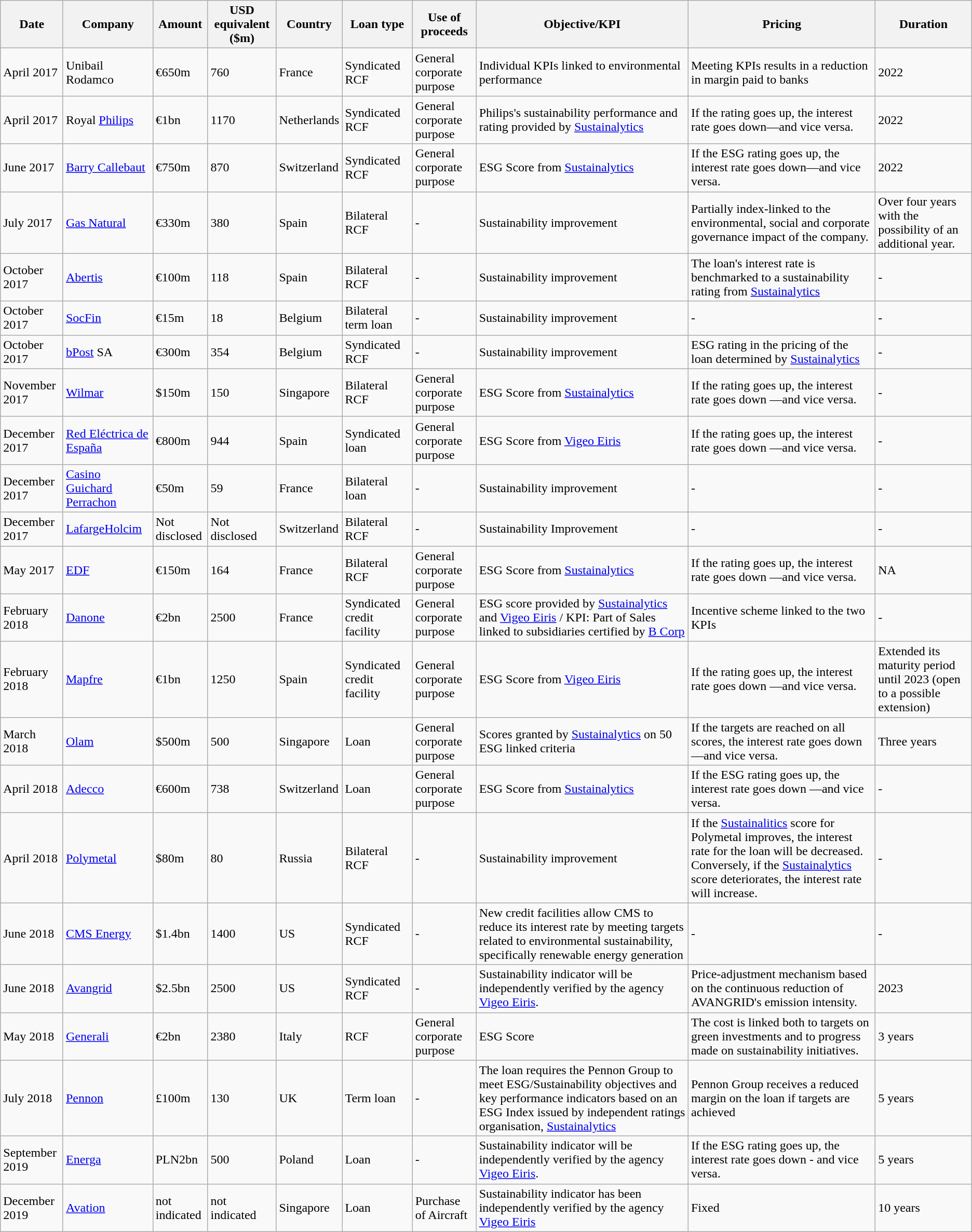<table class="wikitable">
<tr>
<th>Date</th>
<th>Company</th>
<th>Amount</th>
<th>USD equivalent ($m)</th>
<th>Country</th>
<th>Loan type</th>
<th>Use of proceeds</th>
<th>Objective/KPI</th>
<th>Pricing</th>
<th>Duration</th>
</tr>
<tr>
<td>April 2017</td>
<td>Unibail Rodamco</td>
<td>€650m</td>
<td>760</td>
<td>France</td>
<td>Syndicated RCF</td>
<td>General corporate purpose</td>
<td>Individual KPIs linked to environmental performance</td>
<td>Meeting KPIs results in a reduction in margin paid to banks</td>
<td>2022</td>
</tr>
<tr>
<td>April 2017</td>
<td>Royal <a href='#'>Philips</a></td>
<td>€1bn</td>
<td>1170</td>
<td>Netherlands</td>
<td>Syndicated RCF</td>
<td>General corporate purpose</td>
<td>Philips's sustainability performance and rating provided by <a href='#'>Sustainalytics</a></td>
<td>If the rating goes up, the interest rate goes down—and vice versa.</td>
<td>2022</td>
</tr>
<tr>
<td>June 2017</td>
<td><a href='#'>Barry Callebaut</a></td>
<td>€750m</td>
<td>870</td>
<td>Switzerland</td>
<td>Syndicated RCF</td>
<td>General corporate purpose</td>
<td>ESG Score from <a href='#'>Sustainalytics</a></td>
<td>If the ESG rating goes up, the interest rate goes down—and vice versa.</td>
<td>2022</td>
</tr>
<tr>
<td>July 2017</td>
<td><a href='#'>Gas Natural</a></td>
<td>€330m</td>
<td>380</td>
<td>Spain</td>
<td>Bilateral RCF</td>
<td>-</td>
<td>Sustainability improvement</td>
<td>Partially index-linked to the environmental, social and corporate governance impact of the company.</td>
<td>Over four years with the possibility of an additional year.</td>
</tr>
<tr>
<td>October 2017</td>
<td><a href='#'>Abertis</a></td>
<td>€100m</td>
<td>118</td>
<td>Spain</td>
<td>Bilateral RCF</td>
<td>-</td>
<td>Sustainability improvement</td>
<td>The loan's interest rate is benchmarked to a sustainability rating from <a href='#'>Sustainalytics</a></td>
<td>-</td>
</tr>
<tr>
<td>October 2017</td>
<td><a href='#'>SocFin</a></td>
<td>€15m</td>
<td>18</td>
<td>Belgium</td>
<td>Bilateral term loan</td>
<td>-</td>
<td>Sustainability improvement</td>
<td>-</td>
<td>-</td>
</tr>
<tr>
<td>October 2017</td>
<td><a href='#'>bPost</a> SA</td>
<td>€300m</td>
<td>354</td>
<td>Belgium</td>
<td>Syndicated RCF</td>
<td>-</td>
<td>Sustainability improvement</td>
<td>ESG rating in the pricing of the loan determined by <a href='#'>Sustainalytics</a></td>
<td>-</td>
</tr>
<tr>
<td>November 2017</td>
<td><a href='#'>Wilmar</a></td>
<td>$150m</td>
<td>150</td>
<td>Singapore</td>
<td>Bilateral RCF</td>
<td>General corporate purpose</td>
<td>ESG Score from <a href='#'>Sustainalytics</a></td>
<td>If the rating goes up, the interest rate goes down —and vice versa.</td>
<td>-</td>
</tr>
<tr>
<td>December 2017</td>
<td><a href='#'>Red Eléctrica de España</a></td>
<td>€800m</td>
<td>944</td>
<td>Spain</td>
<td>Syndicated loan</td>
<td>General corporate purpose</td>
<td>ESG Score from <a href='#'>Vigeo Eiris</a></td>
<td>If the rating goes up, the interest rate goes down —and vice versa.</td>
<td>-</td>
</tr>
<tr>
<td>December 2017</td>
<td><a href='#'>Casino Guichard Perrachon</a></td>
<td>€50m</td>
<td>59</td>
<td>France</td>
<td>Bilateral loan</td>
<td>-</td>
<td>Sustainability improvement</td>
<td>-</td>
<td>-</td>
</tr>
<tr>
<td>December 2017</td>
<td><a href='#'>LafargeHolcim</a></td>
<td>Not disclosed</td>
<td>Not disclosed</td>
<td>Switzerland</td>
<td>Bilateral RCF</td>
<td>-</td>
<td>Sustainability Improvement</td>
<td>-</td>
<td>-</td>
</tr>
<tr>
<td>May 2017</td>
<td><a href='#'>EDF</a></td>
<td>€150m</td>
<td>164</td>
<td>France</td>
<td>Bilateral RCF</td>
<td>General corporate purpose</td>
<td>ESG Score from <a href='#'>Sustainalytics</a></td>
<td>If the rating goes up, the interest rate goes down —and vice versa.</td>
<td>NA</td>
</tr>
<tr>
<td>February 2018</td>
<td><a href='#'>Danone</a></td>
<td>€2bn</td>
<td>2500</td>
<td>France</td>
<td>Syndicated credit facility</td>
<td>General corporate purpose</td>
<td>ESG score provided by <a href='#'>Sustainalytics</a> and <a href='#'>Vigeo Eiris</a> / KPI: Part of Sales linked to subsidiaries certified by <a href='#'>B Corp</a></td>
<td>Incentive scheme linked to the two KPIs</td>
<td>-</td>
</tr>
<tr>
<td>February 2018</td>
<td><a href='#'>Mapfre</a></td>
<td>€1bn</td>
<td>1250</td>
<td>Spain</td>
<td>Syndicated credit facility</td>
<td>General corporate purpose</td>
<td>ESG Score from <a href='#'>Vigeo Eiris</a></td>
<td>If the rating goes up, the interest rate goes down —and vice versa.</td>
<td>Extended its maturity period until 2023 (open to a possible extension)</td>
</tr>
<tr>
<td>March 2018</td>
<td><a href='#'>Olam</a></td>
<td>$500m</td>
<td>500</td>
<td>Singapore</td>
<td>Loan</td>
<td>General corporate purpose</td>
<td>Scores granted by <a href='#'>Sustainalytics</a> on 50 ESG linked criteria</td>
<td>If the targets are reached on all scores, the interest rate goes down —and vice versa.</td>
<td>Three years</td>
</tr>
<tr>
<td>April 2018</td>
<td><a href='#'>Adecco</a></td>
<td>€600m</td>
<td>738</td>
<td>Switzerland</td>
<td>Loan</td>
<td>General corporate purpose</td>
<td>ESG Score from <a href='#'>Sustainalytics</a></td>
<td>If the ESG rating goes up, the interest rate goes down —and vice versa.</td>
<td>-</td>
</tr>
<tr>
<td>April 2018</td>
<td><a href='#'>Polymetal</a></td>
<td>$80m</td>
<td>80</td>
<td>Russia</td>
<td>Bilateral RCF</td>
<td>-</td>
<td>Sustainability improvement</td>
<td>If the <a href='#'>Sustainalitics</a> score for Polymetal improves, the interest rate for the loan will be decreased. Conversely, if the <a href='#'>Sustainalytics</a> score deteriorates, the interest rate will increase.</td>
<td>-</td>
</tr>
<tr>
<td>June 2018</td>
<td><a href='#'>CMS Energy</a></td>
<td>$1.4bn</td>
<td>1400</td>
<td>US</td>
<td>Syndicated RCF</td>
<td>-</td>
<td>New credit facilities allow CMS to reduce its interest rate by meeting targets related to environmental sustainability, specifically renewable energy generation</td>
<td>-</td>
<td>-</td>
</tr>
<tr>
<td>June 2018</td>
<td><a href='#'>Avangrid</a></td>
<td>$2.5bn</td>
<td>2500</td>
<td>US</td>
<td>Syndicated RCF</td>
<td>-</td>
<td>Sustainability indicator will be independently verified by the agency <a href='#'>Vigeo Eiris</a>.</td>
<td>Price-adjustment mechanism based on the continuous reduction of AVANGRID's emission intensity.</td>
<td>2023</td>
</tr>
<tr>
<td>May 2018</td>
<td><a href='#'>Generali</a></td>
<td>€2bn</td>
<td>2380</td>
<td>Italy</td>
<td>RCF</td>
<td>General corporate purpose</td>
<td>ESG Score</td>
<td>The cost is linked both to targets on green investments and to progress made on sustainability initiatives.</td>
<td>3 years</td>
</tr>
<tr>
<td>July 2018</td>
<td><a href='#'>Pennon</a></td>
<td>£100m</td>
<td>130</td>
<td>UK</td>
<td>Term loan</td>
<td>-</td>
<td>The loan requires the Pennon Group to meet ESG/Sustainability objectives and key performance indicators based on an ESG Index issued by independent ratings organisation, <a href='#'>Sustainalytics</a></td>
<td>Pennon Group receives a reduced margin on the loan if targets are achieved</td>
<td>5 years</td>
</tr>
<tr>
<td>September 2019</td>
<td><a href='#'>Energa</a></td>
<td>PLN2bn</td>
<td>500</td>
<td>Poland</td>
<td>Loan</td>
<td>-</td>
<td>Sustainability indicator will be independently verified by the agency <a href='#'>Vigeo Eiris</a>.</td>
<td>If the ESG rating goes up, the interest rate goes down - and vice versa.</td>
<td>5 years</td>
</tr>
<tr>
<td>December 2019</td>
<td><a href='#'>Avation</a></td>
<td>not indicated</td>
<td>not indicated</td>
<td>Singapore</td>
<td>Loan</td>
<td>Purchase of Aircraft</td>
<td>Sustainability indicator has been independently verified by the agency  <a href='#'>Vigeo Eiris</a></td>
<td>Fixed</td>
<td>10 years</td>
</tr>
</table>
